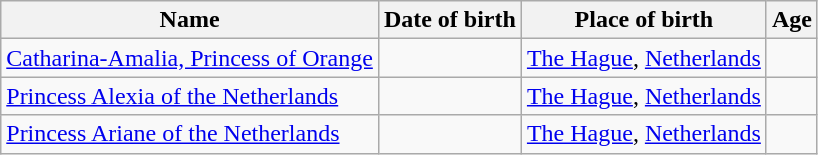<table Class="wikitable">
<tr>
<th>Name</th>
<th>Date of birth</th>
<th>Place of birth</th>
<th>Age</th>
</tr>
<tr>
<td><a href='#'>Catharina-Amalia, Princess of Orange</a></td>
<td></td>
<td><a href='#'>The Hague</a>, <a href='#'>Netherlands</a></td>
<td></td>
</tr>
<tr>
<td><a href='#'>Princess Alexia of the Netherlands</a></td>
<td></td>
<td><a href='#'>The Hague</a>, <a href='#'>Netherlands</a></td>
<td></td>
</tr>
<tr>
<td><a href='#'>Princess Ariane of the Netherlands</a></td>
<td></td>
<td><a href='#'>The Hague</a>, <a href='#'>Netherlands</a></td>
<td></td>
</tr>
</table>
